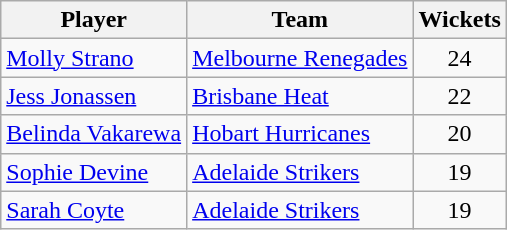<table class="wikitable" style="text-align: center;">
<tr>
<th>Player</th>
<th>Team</th>
<th>Wickets</th>
</tr>
<tr>
<td style="text-align:left"><a href='#'>Molly Strano</a></td>
<td style="text-align:left"><a href='#'>Melbourne Renegades</a></td>
<td>24</td>
</tr>
<tr>
<td style="text-align:left"><a href='#'>Jess Jonassen</a></td>
<td style="text-align:left"><a href='#'>Brisbane Heat</a></td>
<td>22</td>
</tr>
<tr>
<td style="text-align:left"><a href='#'>Belinda Vakarewa</a></td>
<td style="text-align:left"><a href='#'>Hobart Hurricanes</a></td>
<td>20</td>
</tr>
<tr>
<td style="text-align:left"><a href='#'>Sophie Devine</a></td>
<td style="text-align:left"><a href='#'>Adelaide Strikers</a></td>
<td>19</td>
</tr>
<tr>
<td style="text-align:left"><a href='#'>Sarah Coyte</a></td>
<td style="text-align:left"><a href='#'>Adelaide Strikers</a></td>
<td>19</td>
</tr>
</table>
